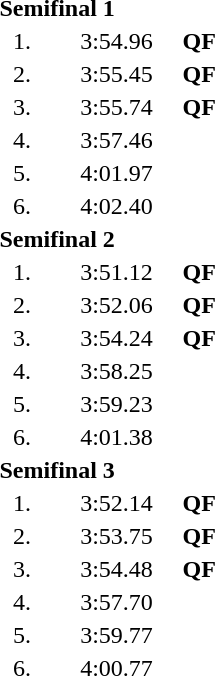<table style="text-align:center">
<tr>
<td colspan=4 align=left><strong>Semifinal 1</strong></td>
</tr>
<tr>
<td width=30>1.</td>
<td align=left></td>
<td width=80>3:54.96</td>
<td><strong>QF</strong></td>
</tr>
<tr>
<td>2.</td>
<td align=left></td>
<td>3:55.45</td>
<td><strong>QF</strong></td>
</tr>
<tr>
<td>3.</td>
<td align=left></td>
<td>3:55.74</td>
<td><strong>QF</strong></td>
</tr>
<tr>
<td>4.</td>
<td align=left></td>
<td>3:57.46</td>
<td></td>
</tr>
<tr>
<td>5.</td>
<td align=left></td>
<td>4:01.97</td>
<td></td>
</tr>
<tr>
<td>6.</td>
<td align=left></td>
<td>4:02.40</td>
<td></td>
</tr>
<tr>
<td colspan=4 align=left><strong>Semifinal 2</strong></td>
</tr>
<tr>
<td>1.</td>
<td align=left></td>
<td>3:51.12</td>
<td><strong>QF</strong></td>
</tr>
<tr>
<td>2.</td>
<td align=left></td>
<td>3:52.06</td>
<td><strong>QF</strong></td>
</tr>
<tr>
<td>3.</td>
<td align=left></td>
<td>3:54.24</td>
<td><strong>QF</strong></td>
</tr>
<tr>
<td>4.</td>
<td align=left></td>
<td>3:58.25</td>
<td></td>
</tr>
<tr>
<td>5.</td>
<td align=left></td>
<td>3:59.23</td>
<td></td>
</tr>
<tr>
<td>6.</td>
<td align=left></td>
<td>4:01.38</td>
<td></td>
</tr>
<tr>
<td colspan=4 align=left><strong>Semifinal 3</strong></td>
</tr>
<tr>
<td>1.</td>
<td align=left></td>
<td>3:52.14</td>
<td><strong>QF</strong></td>
</tr>
<tr>
<td>2.</td>
<td align=left></td>
<td>3:53.75</td>
<td><strong>QF</strong></td>
</tr>
<tr>
<td>3.</td>
<td align=left></td>
<td>3:54.48</td>
<td><strong>QF</strong></td>
</tr>
<tr>
<td>4.</td>
<td align=left></td>
<td>3:57.70</td>
<td></td>
</tr>
<tr>
<td>5.</td>
<td align=left></td>
<td>3:59.77</td>
<td></td>
</tr>
<tr>
<td>6.</td>
<td align=left></td>
<td>4:00.77</td>
<td></td>
</tr>
</table>
